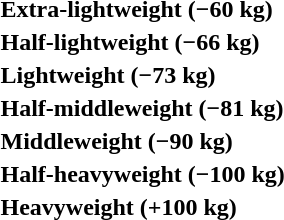<table>
<tr>
<th rowspan=2 style="text-align:left;">Extra-lightweight (−60 kg)</th>
<td rowspan=2></td>
<td rowspan=2></td>
<td></td>
</tr>
<tr>
<td></td>
</tr>
<tr>
<th rowspan=2 style="text-align:left;">Half-lightweight (−66 kg)</th>
<td rowspan=2></td>
<td rowspan=2></td>
<td></td>
</tr>
<tr>
<td></td>
</tr>
<tr>
<th rowspan=2 style="text-align:left;">Lightweight (−73 kg)</th>
<td rowspan=2></td>
<td rowspan=2></td>
<td></td>
</tr>
<tr>
<td></td>
</tr>
<tr>
<th rowspan=2 style="text-align:left;">Half-middleweight (−81 kg)</th>
<td rowspan=2></td>
<td rowspan=2></td>
<td></td>
</tr>
<tr>
<td></td>
</tr>
<tr>
<th rowspan=2 style="text-align:left;">Middleweight (−90 kg)</th>
<td rowspan=2></td>
<td rowspan=2></td>
<td></td>
</tr>
<tr>
<td></td>
</tr>
<tr>
<th rowspan=2 style="text-align:left;">Half-heavyweight (−100 kg)</th>
<td rowspan=2></td>
<td rowspan=2></td>
<td></td>
</tr>
<tr>
<td></td>
</tr>
<tr>
<th rowspan=2 style="text-align:left;">Heavyweight (+100 kg)</th>
<td rowspan=2></td>
<td rowspan=2></td>
<td></td>
</tr>
<tr>
<td></td>
</tr>
</table>
